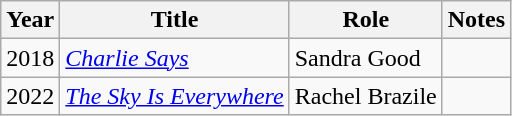<table class="wikitable sortable">
<tr>
<th>Year</th>
<th>Title</th>
<th>Role</th>
<th>Notes</th>
</tr>
<tr>
<td>2018</td>
<td><em><a href='#'>Charlie Says</a></em></td>
<td>Sandra Good</td>
<td></td>
</tr>
<tr>
<td>2022</td>
<td><em><a href='#'>The Sky Is Everywhere</a></em></td>
<td>Rachel Brazile</td>
<td></td>
</tr>
</table>
